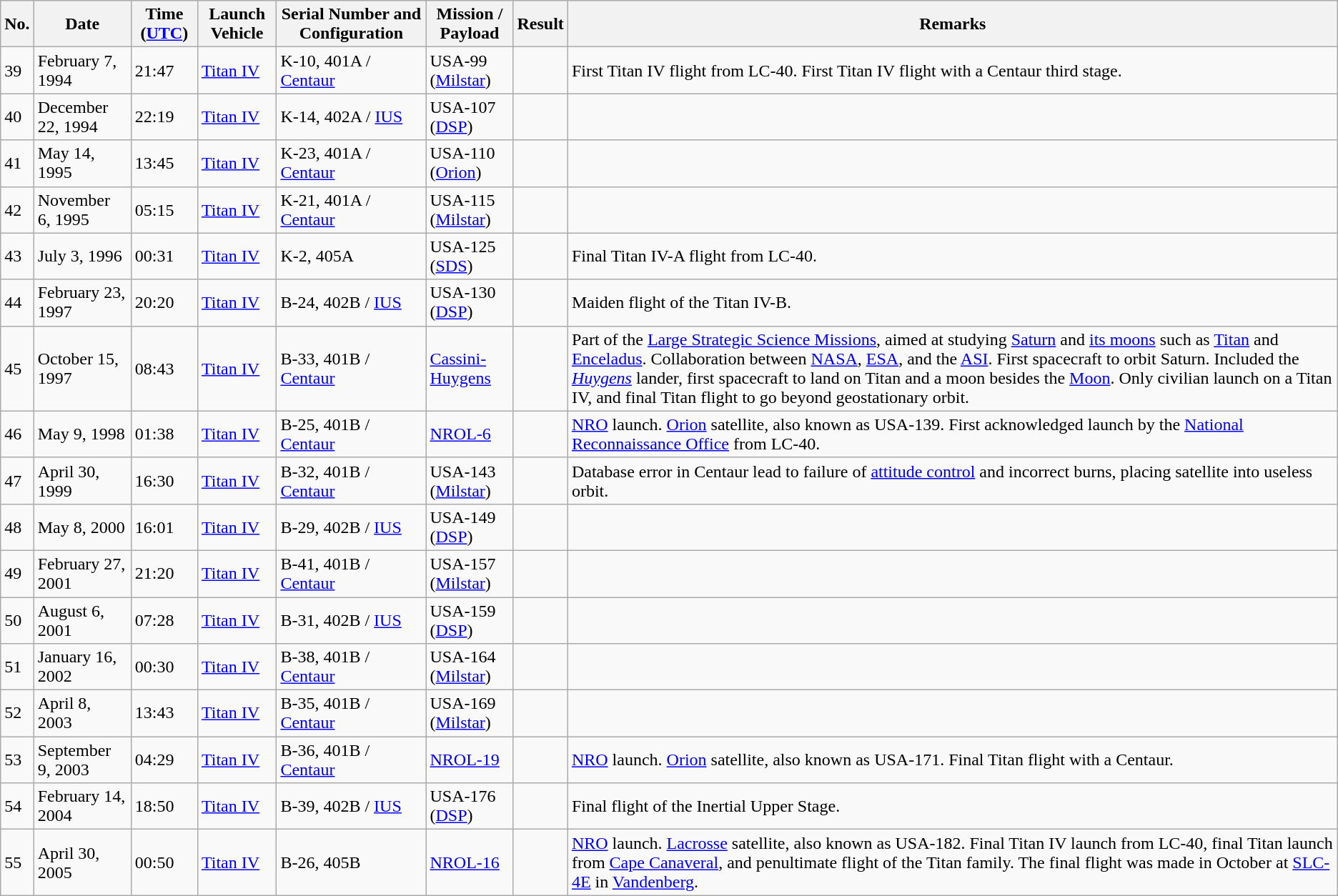<table class="wikitable mw-collapsible mw-collapsed sticky-header">
<tr>
<th>No.</th>
<th>Date</th>
<th>Time (<a href='#'>UTC</a>)</th>
<th>Launch Vehicle</th>
<th>Serial Number and Configuration</th>
<th>Mission / Payload</th>
<th>Result</th>
<th>Remarks</th>
</tr>
<tr>
<td>39</td>
<td>February 7, 1994</td>
<td>21:47</td>
<td><a href='#'>Titan IV</a></td>
<td>K-10, 401A / <a href='#'>Centaur</a></td>
<td>USA-99 (<a href='#'>Milstar</a>)</td>
<td></td>
<td>First Titan IV flight from LC-40. First Titan IV flight with a Centaur third stage.</td>
</tr>
<tr>
<td>40</td>
<td>December 22, 1994</td>
<td>22:19</td>
<td><a href='#'>Titan IV</a></td>
<td>K-14, 402A / <a href='#'>IUS</a></td>
<td>USA-107 (<a href='#'>DSP</a>)</td>
<td></td>
<td></td>
</tr>
<tr>
<td>41</td>
<td>May 14, 1995</td>
<td>13:45</td>
<td><a href='#'>Titan IV</a></td>
<td>K-23, 401A / <a href='#'>Centaur</a></td>
<td>USA-110 (<a href='#'>Orion</a>)</td>
<td></td>
<td></td>
</tr>
<tr>
<td>42</td>
<td>November 6, 1995</td>
<td>05:15</td>
<td><a href='#'>Titan IV</a></td>
<td>K-21, 401A / <a href='#'>Centaur</a></td>
<td>USA-115 (<a href='#'>Milstar</a>)</td>
<td></td>
<td></td>
</tr>
<tr>
<td>43</td>
<td>July 3, 1996</td>
<td>00:31</td>
<td><a href='#'>Titan IV</a></td>
<td>K-2, 405A</td>
<td>USA-125 (<a href='#'>SDS</a>)</td>
<td></td>
<td>Final Titan IV-A flight from LC-40.</td>
</tr>
<tr>
<td>44</td>
<td>February 23, 1997</td>
<td>20:20</td>
<td><a href='#'>Titan IV</a></td>
<td>B-24, 402B / <a href='#'>IUS</a></td>
<td>USA-130 (<a href='#'>DSP</a>)</td>
<td></td>
<td>Maiden flight of the Titan IV-B.</td>
</tr>
<tr>
<td>45</td>
<td>October 15, 1997</td>
<td>08:43</td>
<td><a href='#'>Titan IV</a></td>
<td>B-33, 401B / <a href='#'>Centaur</a></td>
<td><a href='#'>Cassini-Huygens</a></td>
<td></td>
<td>Part of the <a href='#'>Large Strategic Science Missions</a>, aimed at studying <a href='#'>Saturn</a> and <a href='#'>its moons</a> such as <a href='#'>Titan</a> and <a href='#'>Enceladus</a>. Collaboration between <a href='#'>NASA</a>, <a href='#'>ESA</a>, and the <a href='#'>ASI</a>. First spacecraft to orbit Saturn. Included the <em><a href='#'>Huygens</a></em> lander, first spacecraft to land on Titan and a moon besides the <a href='#'>Moon</a>. Only civilian launch on a Titan IV, and final Titan flight to go beyond geostationary orbit.</td>
</tr>
<tr>
<td>46</td>
<td>May 9, 1998</td>
<td>01:38</td>
<td><a href='#'>Titan IV</a></td>
<td>B-25, 401B / <a href='#'>Centaur</a></td>
<td><a href='#'>NROL-6</a></td>
<td></td>
<td><a href='#'>NRO</a> launch. <a href='#'>Orion</a> satellite, also known as USA-139. First acknowledged launch by the <a href='#'>National Reconnaissance Office</a> from LC-40.</td>
</tr>
<tr>
<td>47</td>
<td>April 30, 1999</td>
<td>16:30</td>
<td><a href='#'>Titan IV</a></td>
<td>B-32, 401B / <a href='#'>Centaur</a></td>
<td>USA-143 (<a href='#'>Milstar</a>)</td>
<td></td>
<td>Database error in Centaur lead to failure of <a href='#'>attitude control</a> and incorrect burns, placing satellite into useless orbit.</td>
</tr>
<tr>
<td>48</td>
<td>May 8, 2000</td>
<td>16:01</td>
<td><a href='#'>Titan IV</a></td>
<td>B-29, 402B / <a href='#'>IUS</a></td>
<td>USA-149 (<a href='#'>DSP</a>)</td>
<td></td>
<td></td>
</tr>
<tr>
<td>49</td>
<td>February 27, 2001</td>
<td>21:20</td>
<td><a href='#'>Titan IV</a></td>
<td>B-41, 401B / <a href='#'>Centaur</a></td>
<td>USA-157 (<a href='#'>Milstar</a>)</td>
<td></td>
<td></td>
</tr>
<tr>
<td>50</td>
<td>August 6, 2001</td>
<td>07:28</td>
<td><a href='#'>Titan IV</a></td>
<td>B-31, 402B / <a href='#'>IUS</a></td>
<td>USA-159 (<a href='#'>DSP</a>)</td>
<td></td>
<td></td>
</tr>
<tr>
<td>51</td>
<td>January 16, 2002</td>
<td>00:30</td>
<td><a href='#'>Titan IV</a></td>
<td>B-38, 401B / <a href='#'>Centaur</a></td>
<td>USA-164 (<a href='#'>Milstar</a>)</td>
<td></td>
<td></td>
</tr>
<tr>
<td>52</td>
<td>April 8, 2003</td>
<td>13:43</td>
<td><a href='#'>Titan IV</a></td>
<td>B-35, 401B / <a href='#'>Centaur</a></td>
<td>USA-169 (<a href='#'>Milstar</a>)</td>
<td></td>
<td></td>
</tr>
<tr>
<td>53</td>
<td>September 9, 2003</td>
<td>04:29</td>
<td><a href='#'>Titan IV</a></td>
<td>B-36, 401B / <a href='#'>Centaur</a></td>
<td><a href='#'>NROL-19</a></td>
<td></td>
<td><a href='#'>NRO</a> launch. <a href='#'>Orion</a> satellite, also known as USA-171. Final Titan flight with a Centaur.</td>
</tr>
<tr>
<td>54</td>
<td>February 14, 2004</td>
<td>18:50</td>
<td><a href='#'>Titan IV</a></td>
<td>B-39, 402B / <a href='#'>IUS</a></td>
<td>USA-176 (<a href='#'>DSP</a>)</td>
<td></td>
<td>Final flight of the Inertial Upper Stage.</td>
</tr>
<tr>
<td>55</td>
<td>April 30, 2005</td>
<td>00:50</td>
<td><a href='#'>Titan IV</a></td>
<td>B-26, 405B</td>
<td><a href='#'>NROL-16</a></td>
<td></td>
<td><a href='#'>NRO</a> launch. <a href='#'>Lacrosse</a> satellite, also known as USA-182. Final Titan IV launch from LC-40, final Titan launch from <a href='#'>Cape Canaveral</a>, and penultimate flight of the Titan family. The final flight was made in October at <a href='#'>SLC-4E</a> in <a href='#'>Vandenberg</a>.</td>
</tr>
</table>
